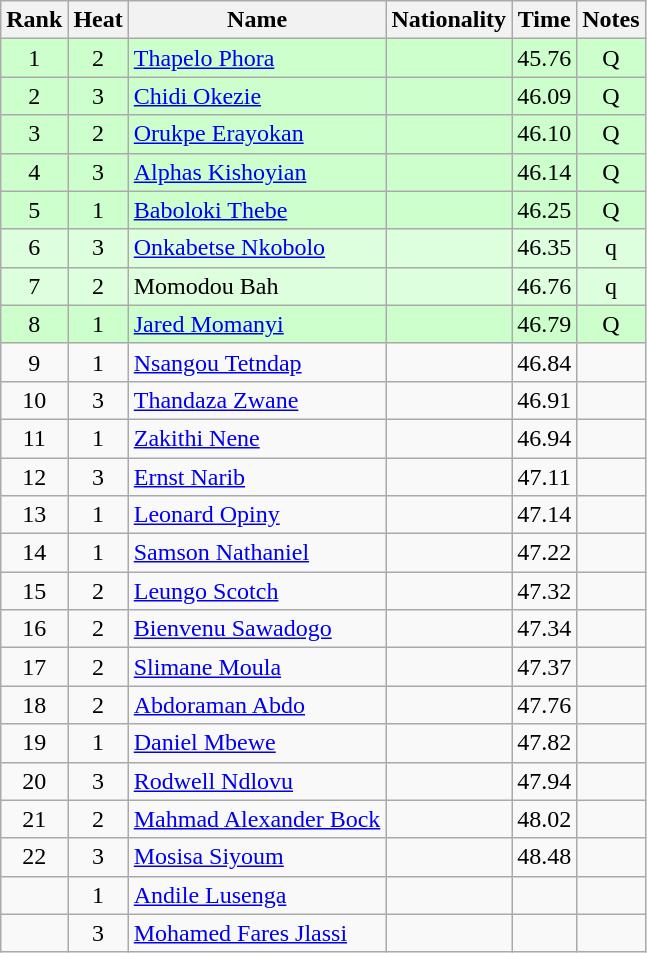<table class="wikitable sortable" style="text-align:center">
<tr>
<th>Rank</th>
<th>Heat</th>
<th>Name</th>
<th>Nationality</th>
<th>Time</th>
<th>Notes</th>
</tr>
<tr bgcolor=ccffcc>
<td>1</td>
<td>2</td>
<td align=left><a href='#'>Thapelo Phora</a></td>
<td align=left></td>
<td>45.76</td>
<td>Q</td>
</tr>
<tr bgcolor=ccffcc>
<td>2</td>
<td>3</td>
<td align=left><a href='#'>Chidi Okezie</a></td>
<td align=left></td>
<td>46.09</td>
<td>Q</td>
</tr>
<tr bgcolor=ccffcc>
<td>3</td>
<td>2</td>
<td align=left><a href='#'>Orukpe Erayokan</a></td>
<td align=left></td>
<td>46.10</td>
<td>Q</td>
</tr>
<tr bgcolor=ccffcc>
<td>4</td>
<td>3</td>
<td align=left><a href='#'>Alphas Kishoyian</a></td>
<td align=left></td>
<td>46.14</td>
<td>Q</td>
</tr>
<tr bgcolor=ccffcc>
<td>5</td>
<td>1</td>
<td align=left><a href='#'>Baboloki Thebe</a></td>
<td align=left></td>
<td>46.25</td>
<td>Q</td>
</tr>
<tr bgcolor=ddffdd>
<td>6</td>
<td>3</td>
<td align=left><a href='#'>Onkabetse Nkobolo</a></td>
<td align=left></td>
<td>46.35</td>
<td>q</td>
</tr>
<tr bgcolor=ddffdd>
<td>7</td>
<td>2</td>
<td align=left>Momodou Bah</td>
<td align=left></td>
<td>46.76</td>
<td>q</td>
</tr>
<tr bgcolor=ccffcc>
<td>8</td>
<td>1</td>
<td align=left><a href='#'>Jared Momanyi</a></td>
<td align=left></td>
<td>46.79</td>
<td>Q</td>
</tr>
<tr>
<td>9</td>
<td>1</td>
<td align=left><a href='#'>Nsangou Tetndap</a></td>
<td align=left></td>
<td>46.84</td>
<td></td>
</tr>
<tr>
<td>10</td>
<td>3</td>
<td align=left><a href='#'>Thandaza Zwane</a></td>
<td align=left></td>
<td>46.91</td>
<td></td>
</tr>
<tr>
<td>11</td>
<td>1</td>
<td align=left><a href='#'>Zakithi Nene</a></td>
<td align=left></td>
<td>46.94</td>
<td></td>
</tr>
<tr>
<td>12</td>
<td>3</td>
<td align=left><a href='#'>Ernst Narib</a></td>
<td align=left></td>
<td>47.11</td>
<td></td>
</tr>
<tr>
<td>13</td>
<td>1</td>
<td align=left><a href='#'>Leonard Opiny</a></td>
<td align=left></td>
<td>47.14</td>
<td></td>
</tr>
<tr>
<td>14</td>
<td>1</td>
<td align=left><a href='#'>Samson Nathaniel</a></td>
<td align=left></td>
<td>47.22</td>
<td></td>
</tr>
<tr>
<td>15</td>
<td>2</td>
<td align=left><a href='#'>Leungo Scotch</a></td>
<td align=left></td>
<td>47.32</td>
<td></td>
</tr>
<tr>
<td>16</td>
<td>2</td>
<td align=left><a href='#'>Bienvenu Sawadogo</a></td>
<td align=left></td>
<td>47.34</td>
<td></td>
</tr>
<tr>
<td>17</td>
<td>2</td>
<td align=left><a href='#'>Slimane Moula</a></td>
<td align=left></td>
<td>47.37</td>
<td></td>
</tr>
<tr>
<td>18</td>
<td>2</td>
<td align=left><a href='#'>Abdoraman Abdo</a></td>
<td align=left></td>
<td>47.76</td>
<td></td>
</tr>
<tr>
<td>19</td>
<td>1</td>
<td align=left><a href='#'>Daniel Mbewe</a></td>
<td align=left></td>
<td>47.82</td>
<td></td>
</tr>
<tr>
<td>20</td>
<td>3</td>
<td align=left><a href='#'>Rodwell Ndlovu</a></td>
<td align=left></td>
<td>47.94</td>
<td></td>
</tr>
<tr>
<td>21</td>
<td>2</td>
<td align=left><a href='#'>Mahmad Alexander Bock</a></td>
<td align=left></td>
<td>48.02</td>
<td></td>
</tr>
<tr>
<td>22</td>
<td>3</td>
<td align=left><a href='#'>Mosisa Siyoum</a></td>
<td align=left></td>
<td>48.48</td>
<td></td>
</tr>
<tr>
<td></td>
<td>1</td>
<td align=left><a href='#'>Andile Lusenga</a></td>
<td align=left></td>
<td></td>
<td></td>
</tr>
<tr>
<td></td>
<td>3</td>
<td align=left><a href='#'>Mohamed Fares Jlassi</a></td>
<td align=left></td>
<td></td>
<td></td>
</tr>
</table>
